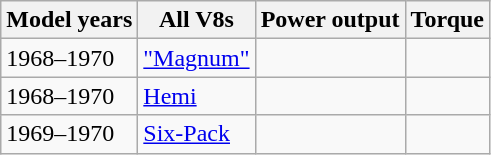<table class="wikitable">
<tr>
<th>Model years</th>
<th>All V8s</th>
<th>Power output</th>
<th>Torque</th>
</tr>
<tr>
<td>1968–1970</td>
<td><a href='#'> "Magnum"</a></td>
<td></td>
<td></td>
</tr>
<tr>
<td>1968–1970</td>
<td><a href='#'> Hemi</a></td>
<td></td>
<td></td>
</tr>
<tr>
<td>1969–1970</td>
<td><a href='#'> Six-Pack</a></td>
<td></td>
<td></td>
</tr>
</table>
